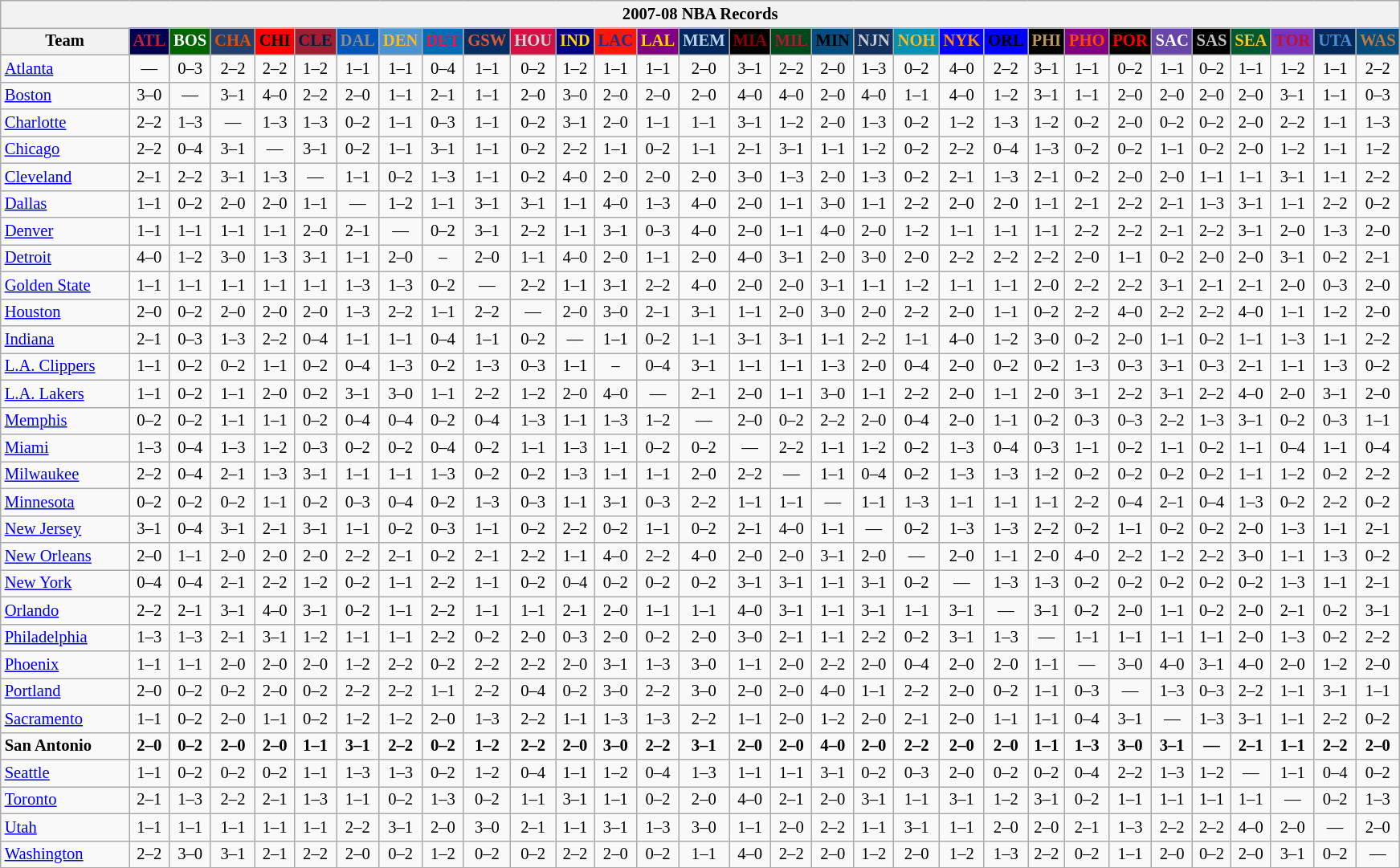<table class="wikitable" style="font-size:86%; text-align:center;">
<tr>
<th colspan=31>2007-08 NBA Records</th>
</tr>
<tr>
<th width=100>Team</th>
<th style="background:#00004d;color:#C41E3a;width=35">ATL</th>
<th style="background:#006400;color:#FFFFFF;width=35">BOS</th>
<th style="background:#253E6A;color:#DF5106;width=35">CHA</th>
<th style="background:#FF0000;color:#000000;width=35">CHI</th>
<th style="background:#9F1F32;color:#001D43;width=35">CLE</th>
<th style="background:#0055BA;color:#898D8F;width=35">DAL</th>
<th style="background:#4C92CC;color:#FDB827;width=35">DEN</th>
<th style="background:#006BB7;color:#ED164B;width=35">DET</th>
<th style="background:#072E63;color:#DC5A34;width=35">GSW</th>
<th style="background:#D31145;color:#CBD4D8;width=35">HOU</th>
<th style="background:#000080;color:#FFD700;width=35">IND</th>
<th style="background:#F9160D;color:#1A2E8B;width=35">LAC</th>
<th style="background:#800080;color:#FFD700;width=35">LAL</th>
<th style="background:#00265B;color:#BAD1EB;width=35">MEM</th>
<th style="background:#000000;color:#8B0000;width=35">MIA</th>
<th style="background:#00471B;color:#AC1A2F;width=35">MIL</th>
<th style="background:#044D80;color:#000000;width=35">MIN</th>
<th style="background:#12305B;color:#C4CED4;width=35">NJN</th>
<th style="background:#0093B1;color:#FDB827;width=35">NOH</th>
<th style="background:#0000FF;color:#FF8C00;width=35">NYK</th>
<th style="background:#0000FF;color:#000000;width=35">ORL</th>
<th style="background:#000000;color:#BB9754;width=35">PHI</th>
<th style="background:#800080;color:#FF4500;width=35">PHO</th>
<th style="background:#000000;color:#FF0000;width=35">POR</th>
<th style="background:#6846A8;color:#FFFFFF;width=35">SAC</th>
<th style="background:#000000;color:#C0C0C0;width=35">SAS</th>
<th style="background:#005831;color:#FFC322;width=35">SEA</th>
<th style="background:#7436BF;color:#BE0F34;width=35">TOR</th>
<th style="background:#042A5C;color:#4C8ECC;width=35">UTA</th>
<th style="background:#044D7D;color:#BC7A44;width=35">WAS</th>
</tr>
<tr>
<td style="text-align:left;"><a href='#'>Atlanta</a></td>
<td>—</td>
<td>0–3</td>
<td>2–2</td>
<td>2–2</td>
<td>1–2</td>
<td>1–1</td>
<td>1–1</td>
<td>0–4</td>
<td>1–1</td>
<td>0–2</td>
<td>1–2</td>
<td>1–1</td>
<td>1–1</td>
<td>2–0</td>
<td>3–1</td>
<td>2–2</td>
<td>2–0</td>
<td>1–3</td>
<td>0–2</td>
<td>4–0</td>
<td>2–2</td>
<td>3–1</td>
<td>1–1</td>
<td>0–2</td>
<td>1–1</td>
<td>0–2</td>
<td>1–1</td>
<td>1–2</td>
<td>1–1</td>
<td>2–2</td>
</tr>
<tr>
<td style="text-align:left;"><a href='#'>Boston</a></td>
<td>3–0</td>
<td>—</td>
<td>3–1</td>
<td>4–0</td>
<td>2–2</td>
<td>2–0</td>
<td>1–1</td>
<td>2–1</td>
<td>1–1</td>
<td>2–0</td>
<td>3–0</td>
<td>2–0</td>
<td>2–0</td>
<td>2–0</td>
<td>4–0</td>
<td>4–0</td>
<td>2–0</td>
<td>4–0</td>
<td>1–1</td>
<td>4–0</td>
<td>1–2</td>
<td>3–1</td>
<td>1–1</td>
<td>2–0</td>
<td>2–0</td>
<td>2–0</td>
<td>2–0</td>
<td>3–1</td>
<td>1–1</td>
<td>0–3</td>
</tr>
<tr>
<td style="text-align:left;"><a href='#'>Charlotte</a></td>
<td>2–2</td>
<td>1–3</td>
<td>—</td>
<td>1–3</td>
<td>1–3</td>
<td>0–2</td>
<td>1–1</td>
<td>0–3</td>
<td>1–1</td>
<td>0–2</td>
<td>3–1</td>
<td>2–0</td>
<td>1–1</td>
<td>1–1</td>
<td>3–1</td>
<td>1–2</td>
<td>2–0</td>
<td>1–3</td>
<td>0–2</td>
<td>1–2</td>
<td>1–3</td>
<td>1–2</td>
<td>0–2</td>
<td>2–0</td>
<td>0–2</td>
<td>0–2</td>
<td>2–0</td>
<td>2–2</td>
<td>1–1</td>
<td>1–3</td>
</tr>
<tr>
<td style="text-align:left;"><a href='#'>Chicago</a></td>
<td>2–2</td>
<td>0–4</td>
<td>3–1</td>
<td>—</td>
<td>3–1</td>
<td>0–2</td>
<td>1–1</td>
<td>3–1</td>
<td>1–1</td>
<td>0–2</td>
<td>2–2</td>
<td>1–1</td>
<td>0–2</td>
<td>1–1</td>
<td>2–1</td>
<td>3–1</td>
<td>1–1</td>
<td>1–2</td>
<td>0–2</td>
<td>2–2</td>
<td>0–4</td>
<td>1–3</td>
<td>0–2</td>
<td>0–2</td>
<td>1–1</td>
<td>0–2</td>
<td>2–0</td>
<td>1–2</td>
<td>1–1</td>
<td>1–2</td>
</tr>
<tr>
<td style="text-align:left;"><a href='#'>Cleveland</a></td>
<td>2–1</td>
<td>2–2</td>
<td>3–1</td>
<td>1–3</td>
<td>—</td>
<td>1–1</td>
<td>0–2</td>
<td>1–3</td>
<td>1–1</td>
<td>0–2</td>
<td>4–0</td>
<td>2–0</td>
<td>2–0</td>
<td>2–0</td>
<td>3–0</td>
<td>1–3</td>
<td>2–0</td>
<td>1–3</td>
<td>0–2</td>
<td>2–1</td>
<td>1–3</td>
<td>2–1</td>
<td>0–2</td>
<td>2–0</td>
<td>2–0</td>
<td>1–1</td>
<td>1–1</td>
<td>3–1</td>
<td>1–1</td>
<td>2–2</td>
</tr>
<tr>
<td style="text-align:left;"><a href='#'>Dallas</a></td>
<td>1–1</td>
<td>0–2</td>
<td>2–0</td>
<td>2–0</td>
<td>1–1</td>
<td>—</td>
<td>1–2</td>
<td>1–1</td>
<td>3–1</td>
<td>3–1</td>
<td>1–1</td>
<td>4–0</td>
<td>1–3</td>
<td>4–0</td>
<td>2–0</td>
<td>1–1</td>
<td>3–0</td>
<td>1–1</td>
<td>2–2</td>
<td>2–0</td>
<td>2–0</td>
<td>1–1</td>
<td>2–1</td>
<td>2–2</td>
<td>2–1</td>
<td>1–3</td>
<td>3–1</td>
<td>1–1</td>
<td>2–2</td>
<td>0–2</td>
</tr>
<tr>
<td style="text-align:left;"><a href='#'>Denver</a></td>
<td>1–1</td>
<td>1–1</td>
<td>1–1</td>
<td>1–1</td>
<td>2–0</td>
<td>2–1</td>
<td>—</td>
<td>0–2</td>
<td>3–1</td>
<td>2–2</td>
<td>1–1</td>
<td>3–1</td>
<td>0–3</td>
<td>4–0</td>
<td>2–0</td>
<td>1–1</td>
<td>4–0</td>
<td>2–0</td>
<td>1–2</td>
<td>1–1</td>
<td>1–1</td>
<td>1–1</td>
<td>2–2</td>
<td>2–2</td>
<td>2–1</td>
<td>2–2</td>
<td>3–1</td>
<td>2–0</td>
<td>1–3</td>
<td>2–0</td>
</tr>
<tr>
<td style="text-align:left;"><a href='#'>Detroit</a></td>
<td>4–0</td>
<td>1–2</td>
<td>3–0</td>
<td>1–3</td>
<td>3–1</td>
<td>1–1</td>
<td>2–0</td>
<td>–</td>
<td>2–0</td>
<td>1–1</td>
<td>4–0</td>
<td>2–0</td>
<td>1–1</td>
<td>2–0</td>
<td>4–0</td>
<td>3–1</td>
<td>2–0</td>
<td>3–0</td>
<td>2–0</td>
<td>2–2</td>
<td>2–2</td>
<td>2–2</td>
<td>2–0</td>
<td>1–1</td>
<td>0–2</td>
<td>2–0</td>
<td>2–0</td>
<td>3–1</td>
<td>0–2</td>
<td>2–1</td>
</tr>
<tr>
<td style="text-align:left;"><a href='#'>Golden State</a></td>
<td>1–1</td>
<td>1–1</td>
<td>1–1</td>
<td>1–1</td>
<td>1–1</td>
<td>1–3</td>
<td>1–3</td>
<td>0–2</td>
<td>—</td>
<td>2–2</td>
<td>1–1</td>
<td>3–1</td>
<td>2–2</td>
<td>4–0</td>
<td>2–0</td>
<td>2–0</td>
<td>3–1</td>
<td>1–1</td>
<td>1–2</td>
<td>1–1</td>
<td>1–1</td>
<td>2–0</td>
<td>2–2</td>
<td>2–2</td>
<td>3–1</td>
<td>2–1</td>
<td>2–1</td>
<td>2–0</td>
<td>0–3</td>
<td>2–0</td>
</tr>
<tr>
<td style="text-align:left;"><a href='#'>Houston</a></td>
<td>2–0</td>
<td>0–2</td>
<td>2–0</td>
<td>2–0</td>
<td>2–0</td>
<td>1–3</td>
<td>2–2</td>
<td>1–1</td>
<td>2–2</td>
<td>—</td>
<td>2–0</td>
<td>3–0</td>
<td>2–1</td>
<td>3–1</td>
<td>1–1</td>
<td>2–0</td>
<td>3–0</td>
<td>2–0</td>
<td>2–2</td>
<td>2–0</td>
<td>1–1</td>
<td>0–2</td>
<td>2–2</td>
<td>4–0</td>
<td>2–2</td>
<td>2–2</td>
<td>4–0</td>
<td>1–1</td>
<td>1–2</td>
<td>2–0</td>
</tr>
<tr>
<td style="text-align:left;"><a href='#'>Indiana</a></td>
<td>2–1</td>
<td>0–3</td>
<td>1–3</td>
<td>2–2</td>
<td>0–4</td>
<td>1–1</td>
<td>1–1</td>
<td>0–4</td>
<td>1–1</td>
<td>0–2</td>
<td>—</td>
<td>1–1</td>
<td>0–2</td>
<td>1–1</td>
<td>3–1</td>
<td>3–1</td>
<td>1–1</td>
<td>2–2</td>
<td>1–1</td>
<td>4–0</td>
<td>1–2</td>
<td>3–0</td>
<td>0–2</td>
<td>2–0</td>
<td>1–1</td>
<td>0–2</td>
<td>1–1</td>
<td>1–3</td>
<td>1–1</td>
<td>2–2</td>
</tr>
<tr>
<td style="text-align:left;"><a href='#'>L.A. Clippers</a></td>
<td>1–1</td>
<td>0–2</td>
<td>0–2</td>
<td>1–1</td>
<td>0–2</td>
<td>0–4</td>
<td>1–3</td>
<td>0–2</td>
<td>1–3</td>
<td>0–3</td>
<td>1–1</td>
<td>–</td>
<td>0–4</td>
<td>3–1</td>
<td>1–1</td>
<td>1–1</td>
<td>1–3</td>
<td>2–0</td>
<td>0–4</td>
<td>2–0</td>
<td>0–2</td>
<td>0–2</td>
<td>1–3</td>
<td>0–3</td>
<td>3–1</td>
<td>0–3</td>
<td>2–1</td>
<td>1–1</td>
<td>1–3</td>
<td>0–2</td>
</tr>
<tr>
<td style="text-align:left;"><a href='#'>L.A. Lakers</a></td>
<td>1–1</td>
<td>0–2</td>
<td>1–1</td>
<td>2–0</td>
<td>0–2</td>
<td>3–1</td>
<td>3–0</td>
<td>1–1</td>
<td>2–2</td>
<td>1–2</td>
<td>2–0</td>
<td>4–0</td>
<td>—</td>
<td>2–1</td>
<td>2–0</td>
<td>1–1</td>
<td>3–0</td>
<td>1–1</td>
<td>2–2</td>
<td>2–0</td>
<td>1–1</td>
<td>2–0</td>
<td>3–1</td>
<td>2–2</td>
<td>3–1</td>
<td>2–2</td>
<td>4–0</td>
<td>2–0</td>
<td>3–1</td>
<td>2–0</td>
</tr>
<tr>
<td style="text-align:left;"><a href='#'>Memphis</a></td>
<td>0–2</td>
<td>0–2</td>
<td>1–1</td>
<td>1–1</td>
<td>0–2</td>
<td>0–4</td>
<td>0–4</td>
<td>0–2</td>
<td>0–4</td>
<td>1–3</td>
<td>1–1</td>
<td>1–3</td>
<td>1–2</td>
<td>—</td>
<td>2–0</td>
<td>0–2</td>
<td>2–2</td>
<td>2–0</td>
<td>0–4</td>
<td>2–0</td>
<td>1–1</td>
<td>0–2</td>
<td>0–3</td>
<td>0–3</td>
<td>2–2</td>
<td>1–3</td>
<td>3–1</td>
<td>0–2</td>
<td>0–3</td>
<td>1–1</td>
</tr>
<tr>
<td style="text-align:left;"><a href='#'>Miami</a></td>
<td>1–3</td>
<td>0–4</td>
<td>1–3</td>
<td>1–2</td>
<td>0–3</td>
<td>0–2</td>
<td>0–2</td>
<td>0–4</td>
<td>0–2</td>
<td>1–1</td>
<td>1–3</td>
<td>1–1</td>
<td>0–2</td>
<td>0–2</td>
<td>—</td>
<td>2–2</td>
<td>1–1</td>
<td>1–2</td>
<td>0–2</td>
<td>1–3</td>
<td>0–4</td>
<td>0–3</td>
<td>1–1</td>
<td>0–2</td>
<td>1–1</td>
<td>0–2</td>
<td>1–1</td>
<td>0–4</td>
<td>1–1</td>
<td>0–4</td>
</tr>
<tr>
<td style="text-align:left;"><a href='#'>Milwaukee</a></td>
<td>2–2</td>
<td>0–4</td>
<td>2–1</td>
<td>1–3</td>
<td>3–1</td>
<td>1–1</td>
<td>1–1</td>
<td>1–3</td>
<td>0–2</td>
<td>0–2</td>
<td>1–3</td>
<td>1–1</td>
<td>1–1</td>
<td>2–0</td>
<td>2–2</td>
<td>—</td>
<td>1–1</td>
<td>0–4</td>
<td>0–2</td>
<td>1–3</td>
<td>1–3</td>
<td>1–2</td>
<td>0–2</td>
<td>0–2</td>
<td>0–2</td>
<td>0–2</td>
<td>1–1</td>
<td>1–2</td>
<td>0–2</td>
<td>2–2</td>
</tr>
<tr>
<td style="text-align:left;"><a href='#'>Minnesota</a></td>
<td>0–2</td>
<td>0–2</td>
<td>0–2</td>
<td>1–1</td>
<td>0–2</td>
<td>0–3</td>
<td>0–4</td>
<td>0–2</td>
<td>1–3</td>
<td>0–3</td>
<td>1–1</td>
<td>3–1</td>
<td>0–3</td>
<td>2–2</td>
<td>1–1</td>
<td>1–1</td>
<td>—</td>
<td>1–1</td>
<td>1–3</td>
<td>1–1</td>
<td>1–1</td>
<td>1–1</td>
<td>2–2</td>
<td>0–4</td>
<td>2–1</td>
<td>0–4</td>
<td>1–3</td>
<td>0–2</td>
<td>2–2</td>
<td>0–2</td>
</tr>
<tr>
<td style="text-align:left;"><a href='#'>New Jersey</a></td>
<td>3–1</td>
<td>0–4</td>
<td>3–1</td>
<td>2–1</td>
<td>3–1</td>
<td>1–1</td>
<td>0–2</td>
<td>0–3</td>
<td>1–1</td>
<td>0–2</td>
<td>2–2</td>
<td>0–2</td>
<td>1–1</td>
<td>0–2</td>
<td>2–1</td>
<td>4–0</td>
<td>1–1</td>
<td>—</td>
<td>0–2</td>
<td>1–3</td>
<td>1–3</td>
<td>2–2</td>
<td>0–2</td>
<td>1–1</td>
<td>0–2</td>
<td>0–2</td>
<td>2–0</td>
<td>1–3</td>
<td>1–1</td>
<td>2–1</td>
</tr>
<tr>
<td style="text-align:left;"><a href='#'>New Orleans</a></td>
<td>2–0</td>
<td>1–1</td>
<td>2–0</td>
<td>2–0</td>
<td>2–0</td>
<td>2–2</td>
<td>2–1</td>
<td>0–2</td>
<td>2–1</td>
<td>2–2</td>
<td>1–1</td>
<td>4–0</td>
<td>2–2</td>
<td>4–0</td>
<td>2–0</td>
<td>2–0</td>
<td>3–1</td>
<td>2–0</td>
<td>—</td>
<td>2–0</td>
<td>1–1</td>
<td>2–0</td>
<td>4–0</td>
<td>2–2</td>
<td>1–2</td>
<td>2–2</td>
<td>3–0</td>
<td>1–1</td>
<td>1–3</td>
<td>0–2</td>
</tr>
<tr>
<td style="text-align:left;"><a href='#'>New York</a></td>
<td>0–4</td>
<td>0–4</td>
<td>2–1</td>
<td>2–2</td>
<td>1–2</td>
<td>0–2</td>
<td>1–1</td>
<td>2–2</td>
<td>1–1</td>
<td>0–2</td>
<td>0–4</td>
<td>0–2</td>
<td>0–2</td>
<td>0–2</td>
<td>3–1</td>
<td>3–1</td>
<td>1–1</td>
<td>3–1</td>
<td>0–2</td>
<td>—</td>
<td>1–3</td>
<td>1–3</td>
<td>0–2</td>
<td>0–2</td>
<td>0–2</td>
<td>0–2</td>
<td>0–2</td>
<td>1–3</td>
<td>1–1</td>
<td>2–1</td>
</tr>
<tr>
<td style="text-align:left;"><a href='#'>Orlando</a></td>
<td>2–2</td>
<td>2–1</td>
<td>3–1</td>
<td>4–0</td>
<td>3–1</td>
<td>0–2</td>
<td>1–1</td>
<td>2–2</td>
<td>1–1</td>
<td>1–1</td>
<td>2–1</td>
<td>2–0</td>
<td>1–1</td>
<td>1–1</td>
<td>4–0</td>
<td>3–1</td>
<td>1–1</td>
<td>3–1</td>
<td>1–1</td>
<td>3–1</td>
<td>—</td>
<td>3–1</td>
<td>0–2</td>
<td>2–0</td>
<td>1–1</td>
<td>0–2</td>
<td>2–0</td>
<td>2–1</td>
<td>0–2</td>
<td>3–1</td>
</tr>
<tr>
<td style="text-align:left;"><a href='#'>Philadelphia</a></td>
<td>1–3</td>
<td>1–3</td>
<td>2–1</td>
<td>3–1</td>
<td>1–2</td>
<td>1–1</td>
<td>1–1</td>
<td>2–2</td>
<td>0–2</td>
<td>2–0</td>
<td>0–3</td>
<td>2–0</td>
<td>0–2</td>
<td>2–0</td>
<td>3–0</td>
<td>2–1</td>
<td>1–1</td>
<td>2–2</td>
<td>0–2</td>
<td>3–1</td>
<td>1–3</td>
<td>—</td>
<td>1–1</td>
<td>1–1</td>
<td>1–1</td>
<td>1–1</td>
<td>2–0</td>
<td>1–3</td>
<td>0–2</td>
<td>2–2</td>
</tr>
<tr>
<td style="text-align:left;"><a href='#'>Phoenix</a></td>
<td>1–1</td>
<td>1–1</td>
<td>2–0</td>
<td>2–0</td>
<td>2–0</td>
<td>1–2</td>
<td>2–2</td>
<td>0–2</td>
<td>2–2</td>
<td>2–2</td>
<td>2–0</td>
<td>3–1</td>
<td>1–3</td>
<td>3–0</td>
<td>1–1</td>
<td>2–0</td>
<td>2–2</td>
<td>2–0</td>
<td>0–4</td>
<td>2–0</td>
<td>2–0</td>
<td>1–1</td>
<td>—</td>
<td>3–0</td>
<td>4–0</td>
<td>3–1</td>
<td>4–0</td>
<td>2–0</td>
<td>1–2</td>
<td>2–0</td>
</tr>
<tr>
<td style="text-align:left;"><a href='#'>Portland</a></td>
<td>2–0</td>
<td>0–2</td>
<td>0–2</td>
<td>2–0</td>
<td>0–2</td>
<td>2–2</td>
<td>2–2</td>
<td>1–1</td>
<td>2–2</td>
<td>0–4</td>
<td>0–2</td>
<td>3–0</td>
<td>2–2</td>
<td>3–0</td>
<td>2–0</td>
<td>2–0</td>
<td>4–0</td>
<td>1–1</td>
<td>2–2</td>
<td>2–0</td>
<td>0–2</td>
<td>1–1</td>
<td>0–3</td>
<td>—</td>
<td>1–3</td>
<td>0–3</td>
<td>2–2</td>
<td>1–1</td>
<td>3–1</td>
<td>1–1</td>
</tr>
<tr>
<td style="text-align:left;"><a href='#'>Sacramento</a></td>
<td>1–1</td>
<td>0–2</td>
<td>2–0</td>
<td>1–1</td>
<td>0–2</td>
<td>1–2</td>
<td>1–2</td>
<td>2–0</td>
<td>1–3</td>
<td>2–2</td>
<td>1–1</td>
<td>1–3</td>
<td>1–3</td>
<td>2–2</td>
<td>1–1</td>
<td>2–0</td>
<td>1–2</td>
<td>2–0</td>
<td>2–1</td>
<td>2–0</td>
<td>1–1</td>
<td>1–1</td>
<td>0–4</td>
<td>3–1</td>
<td>—</td>
<td>1–3</td>
<td>3–1</td>
<td>1–1</td>
<td>2–2</td>
<td>0–2</td>
</tr>
<tr style="font-weight:bold">
<td style="text-align:left;">San Antonio</td>
<td>2–0</td>
<td>0–2</td>
<td>2–0</td>
<td>2–0</td>
<td>1–1</td>
<td>3–1</td>
<td>2–2</td>
<td>0–2</td>
<td>1–2</td>
<td>2–2</td>
<td>2–0</td>
<td>3–0</td>
<td>2–2</td>
<td>3–1</td>
<td>2–0</td>
<td>2–0</td>
<td>4–0</td>
<td>2–0</td>
<td>2–2</td>
<td>2–0</td>
<td>2–0</td>
<td>1–1</td>
<td>1–3</td>
<td>3–0</td>
<td>3–1</td>
<td>—</td>
<td>2–1</td>
<td>1–1</td>
<td>2–2</td>
<td>2–0</td>
</tr>
<tr>
<td style="text-align:left;"><a href='#'>Seattle</a></td>
<td>1–1</td>
<td>0–2</td>
<td>0–2</td>
<td>0–2</td>
<td>1–1</td>
<td>1–3</td>
<td>1–3</td>
<td>0–2</td>
<td>1–2</td>
<td>0–4</td>
<td>1–1</td>
<td>1–2</td>
<td>0–4</td>
<td>1–3</td>
<td>1–1</td>
<td>1–1</td>
<td>3–1</td>
<td>0–2</td>
<td>0–3</td>
<td>2–0</td>
<td>0–2</td>
<td>0–2</td>
<td>0–4</td>
<td>2–2</td>
<td>1–3</td>
<td>1–2</td>
<td>—</td>
<td>1–1</td>
<td>0–4</td>
<td>0–2</td>
</tr>
<tr>
<td style="text-align:left;"><a href='#'>Toronto</a></td>
<td>2–1</td>
<td>1–3</td>
<td>2–2</td>
<td>2–1</td>
<td>1–3</td>
<td>1–1</td>
<td>0–2</td>
<td>1–3</td>
<td>0–2</td>
<td>1–1</td>
<td>3–1</td>
<td>1–1</td>
<td>0–2</td>
<td>2–0</td>
<td>4–0</td>
<td>2–1</td>
<td>2–0</td>
<td>3–1</td>
<td>1–1</td>
<td>3–1</td>
<td>1–2</td>
<td>3–1</td>
<td>0–2</td>
<td>1–1</td>
<td>1–1</td>
<td>1–1</td>
<td>1–1</td>
<td>—</td>
<td>0–2</td>
<td>1–3</td>
</tr>
<tr>
<td style="text-align:left;"><a href='#'>Utah</a></td>
<td>1–1</td>
<td>1–1</td>
<td>1–1</td>
<td>1–1</td>
<td>1–1</td>
<td>2–2</td>
<td>3–1</td>
<td>2–0</td>
<td>3–0</td>
<td>2–1</td>
<td>1–1</td>
<td>3–1</td>
<td>1–3</td>
<td>3–0</td>
<td>1–1</td>
<td>2–0</td>
<td>2–2</td>
<td>1–1</td>
<td>3–1</td>
<td>1–1</td>
<td>2–0</td>
<td>2–0</td>
<td>2–1</td>
<td>1–3</td>
<td>2–2</td>
<td>2–2</td>
<td>4–0</td>
<td>2–0</td>
<td>—</td>
<td>2–0</td>
</tr>
<tr>
<td style="text-align:left;"><a href='#'>Washington</a></td>
<td>2–2</td>
<td>3–0</td>
<td>3–1</td>
<td>2–1</td>
<td>2–2</td>
<td>2–0</td>
<td>0–2</td>
<td>1–2</td>
<td>0–2</td>
<td>0–2</td>
<td>2–2</td>
<td>2–0</td>
<td>0–2</td>
<td>1–1</td>
<td>4–0</td>
<td>2–2</td>
<td>2–0</td>
<td>1–2</td>
<td>2–0</td>
<td>1–2</td>
<td>1–3</td>
<td>2–2</td>
<td>0–2</td>
<td>1–1</td>
<td>2–0</td>
<td>0–2</td>
<td>2–0</td>
<td>3–1</td>
<td>0–2</td>
<td>—</td>
</tr>
</table>
